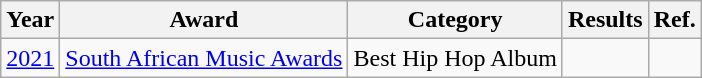<table class="wikitable">
<tr>
<th>Year</th>
<th>Award</th>
<th>Category</th>
<th>Results</th>
<th>Ref.</th>
</tr>
<tr>
<td><a href='#'>2021</a></td>
<td><a href='#'>South African Music Awards</a></td>
<td>Best Hip Hop Album</td>
<td></td>
<td></td>
</tr>
</table>
